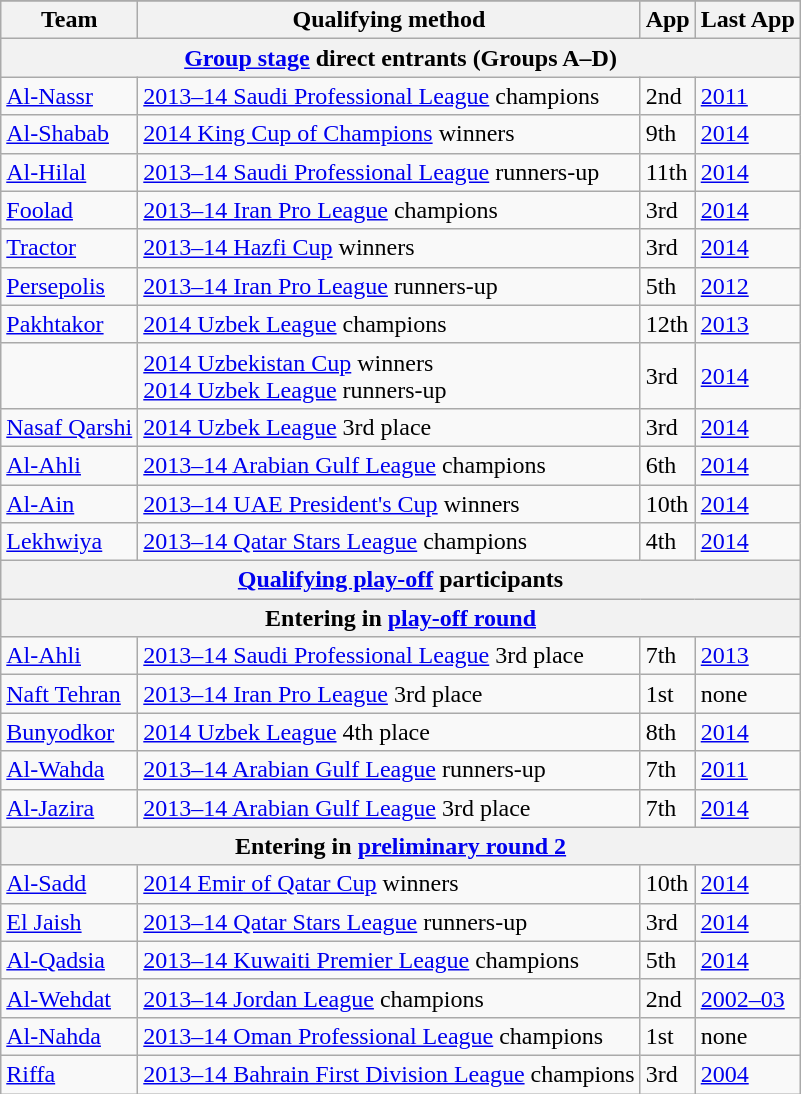<table class="wikitable">
<tr>
</tr>
<tr>
<th>Team</th>
<th>Qualifying method</th>
<th>App</th>
<th>Last App</th>
</tr>
<tr>
<th colspan=4><a href='#'>Group stage</a> direct entrants (Groups A–D)</th>
</tr>
<tr>
<td> <a href='#'>Al-Nassr</a></td>
<td><a href='#'>2013–14 Saudi Professional League</a> champions</td>
<td>2nd</td>
<td><a href='#'>2011</a></td>
</tr>
<tr>
<td> <a href='#'>Al-Shabab</a></td>
<td><a href='#'>2014 King Cup of Champions</a> winners</td>
<td>9th</td>
<td><a href='#'>2014</a></td>
</tr>
<tr>
<td> <a href='#'>Al-Hilal</a></td>
<td><a href='#'>2013–14 Saudi Professional League</a> runners-up</td>
<td>11th</td>
<td><a href='#'>2014</a></td>
</tr>
<tr>
<td> <a href='#'>Foolad</a></td>
<td><a href='#'>2013–14 Iran Pro League</a> champions</td>
<td>3rd</td>
<td><a href='#'>2014</a></td>
</tr>
<tr>
<td> <a href='#'>Tractor</a></td>
<td><a href='#'>2013–14 Hazfi Cup</a> winners</td>
<td>3rd</td>
<td><a href='#'>2014</a></td>
</tr>
<tr>
<td> <a href='#'>Persepolis</a></td>
<td><a href='#'>2013–14 Iran Pro League</a> runners-up</td>
<td>5th</td>
<td><a href='#'>2012</a></td>
</tr>
<tr>
<td> <a href='#'>Pakhtakor</a></td>
<td><a href='#'>2014 Uzbek League</a> champions</td>
<td>12th</td>
<td><a href='#'>2013</a></td>
</tr>
<tr>
<td></td>
<td><a href='#'>2014 Uzbekistan Cup</a> winners<br><a href='#'>2014 Uzbek League</a> runners-up</td>
<td>3rd</td>
<td><a href='#'>2014</a></td>
</tr>
<tr>
<td> <a href='#'>Nasaf Qarshi</a></td>
<td><a href='#'>2014 Uzbek League</a> 3rd place</td>
<td>3rd</td>
<td><a href='#'>2014</a></td>
</tr>
<tr>
<td> <a href='#'>Al-Ahli</a></td>
<td><a href='#'>2013–14 Arabian Gulf League</a> champions</td>
<td>6th</td>
<td><a href='#'>2014</a></td>
</tr>
<tr>
<td> <a href='#'>Al-Ain</a></td>
<td><a href='#'>2013–14 UAE President's Cup</a> winners</td>
<td>10th</td>
<td><a href='#'>2014</a></td>
</tr>
<tr>
<td> <a href='#'>Lekhwiya</a></td>
<td><a href='#'>2013–14 Qatar Stars League</a> champions</td>
<td>4th</td>
<td><a href='#'>2014</a></td>
</tr>
<tr>
<th colspan=4><a href='#'>Qualifying play-off</a> participants</th>
</tr>
<tr>
<th colspan=4>Entering in <a href='#'>play-off round</a></th>
</tr>
<tr>
<td> <a href='#'>Al-Ahli</a></td>
<td><a href='#'>2013–14 Saudi Professional League</a> 3rd place</td>
<td>7th</td>
<td><a href='#'>2013</a></td>
</tr>
<tr>
<td> <a href='#'>Naft Tehran</a></td>
<td><a href='#'>2013–14 Iran Pro League</a> 3rd place</td>
<td>1st</td>
<td>none</td>
</tr>
<tr>
<td> <a href='#'>Bunyodkor</a></td>
<td><a href='#'>2014 Uzbek League</a> 4th place</td>
<td>8th</td>
<td><a href='#'>2014</a></td>
</tr>
<tr>
<td> <a href='#'>Al-Wahda</a></td>
<td><a href='#'>2013–14 Arabian Gulf League</a> runners-up</td>
<td>7th</td>
<td><a href='#'>2011</a></td>
</tr>
<tr>
<td> <a href='#'>Al-Jazira</a></td>
<td><a href='#'>2013–14 Arabian Gulf League</a> 3rd place</td>
<td>7th</td>
<td><a href='#'>2014</a></td>
</tr>
<tr>
<th colspan=4>Entering in <a href='#'>preliminary round 2</a></th>
</tr>
<tr>
<td> <a href='#'>Al-Sadd</a></td>
<td><a href='#'>2014 Emir of Qatar Cup</a> winners</td>
<td>10th</td>
<td><a href='#'>2014</a></td>
</tr>
<tr>
<td> <a href='#'>El Jaish</a></td>
<td><a href='#'>2013–14 Qatar Stars League</a> runners-up</td>
<td>3rd</td>
<td><a href='#'>2014</a></td>
</tr>
<tr>
<td> <a href='#'>Al-Qadsia</a></td>
<td><a href='#'>2013–14 Kuwaiti Premier League</a> champions</td>
<td>5th</td>
<td><a href='#'>2014</a></td>
</tr>
<tr>
<td> <a href='#'>Al-Wehdat</a></td>
<td><a href='#'>2013–14 Jordan League</a> champions</td>
<td>2nd</td>
<td><a href='#'>2002–03</a></td>
</tr>
<tr>
<td> <a href='#'>Al-Nahda</a></td>
<td><a href='#'>2013–14 Oman Professional League</a> champions</td>
<td>1st</td>
<td>none</td>
</tr>
<tr>
<td> <a href='#'>Riffa</a></td>
<td><a href='#'>2013–14 Bahrain First Division League</a> champions</td>
<td>3rd</td>
<td><a href='#'>2004</a></td>
</tr>
</table>
